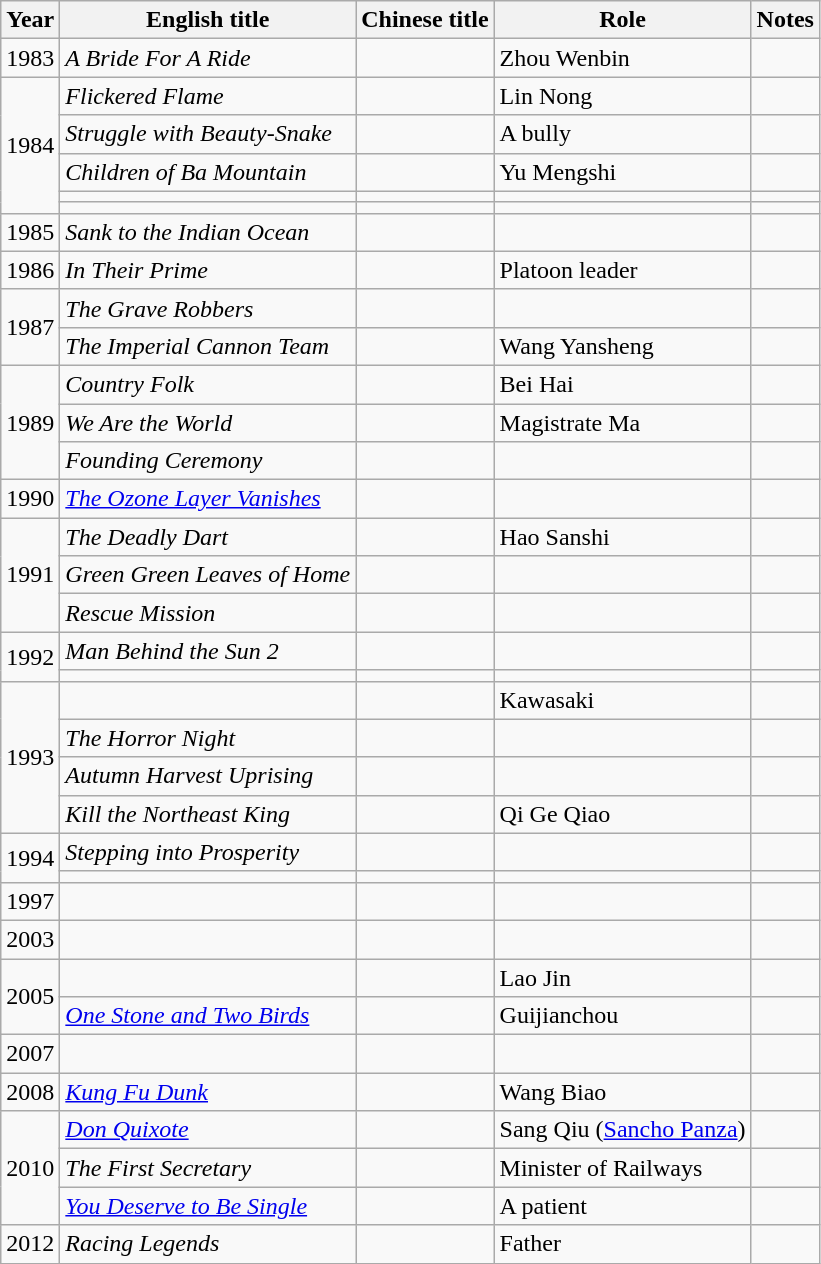<table class="wikitable">
<tr>
<th>Year</th>
<th>English title</th>
<th>Chinese title</th>
<th>Role</th>
<th>Notes</th>
</tr>
<tr>
<td>1983</td>
<td><em>A Bride For A Ride</em></td>
<td></td>
<td>Zhou Wenbin</td>
<td></td>
</tr>
<tr>
<td rowspan="5">1984</td>
<td><em>Flickered Flame</em></td>
<td></td>
<td>Lin Nong</td>
<td></td>
</tr>
<tr>
<td><em>Struggle with Beauty-Snake</em></td>
<td></td>
<td>A bully</td>
<td></td>
</tr>
<tr>
<td><em>Children of Ba Mountain</em></td>
<td></td>
<td>Yu Mengshi</td>
<td></td>
</tr>
<tr>
<td></td>
<td></td>
<td></td>
<td></td>
</tr>
<tr>
<td></td>
<td></td>
<td></td>
<td></td>
</tr>
<tr>
<td>1985</td>
<td><em>Sank to the Indian Ocean</em></td>
<td></td>
<td></td>
<td></td>
</tr>
<tr>
<td>1986</td>
<td><em>In Their Prime</em></td>
<td></td>
<td>Platoon leader</td>
<td></td>
</tr>
<tr>
<td rowspan="2">1987</td>
<td><em>The Grave Robbers</em></td>
<td></td>
<td></td>
<td></td>
</tr>
<tr>
<td><em>The Imperial Cannon Team</em></td>
<td></td>
<td>Wang Yansheng</td>
<td></td>
</tr>
<tr>
<td rowspan="3">1989</td>
<td><em>Country Folk</em></td>
<td></td>
<td>Bei Hai</td>
<td></td>
</tr>
<tr>
<td><em>We Are the World</em></td>
<td></td>
<td>Magistrate Ma</td>
<td></td>
</tr>
<tr>
<td><em>Founding Ceremony</em></td>
<td></td>
<td></td>
<td></td>
</tr>
<tr>
<td>1990</td>
<td><em><a href='#'>The Ozone Layer Vanishes</a></em></td>
<td></td>
<td></td>
<td></td>
</tr>
<tr>
<td rowspan="3">1991</td>
<td><em> The Deadly Dart</em></td>
<td></td>
<td>Hao Sanshi</td>
<td></td>
</tr>
<tr>
<td><em>Green Green Leaves of Home</em></td>
<td></td>
<td></td>
<td></td>
</tr>
<tr>
<td><em>Rescue Mission</em></td>
<td></td>
<td></td>
<td></td>
</tr>
<tr>
<td rowspan="2">1992</td>
<td><em>Man Behind the Sun 2</em></td>
<td></td>
<td></td>
<td></td>
</tr>
<tr>
<td></td>
<td></td>
<td></td>
<td></td>
</tr>
<tr>
<td rowspan="4">1993</td>
<td></td>
<td></td>
<td>Kawasaki</td>
<td></td>
</tr>
<tr>
<td><em>The Horror Night</em></td>
<td></td>
<td></td>
<td></td>
</tr>
<tr>
<td><em>Autumn Harvest Uprising</em></td>
<td></td>
<td></td>
<td></td>
</tr>
<tr>
<td><em>Kill the Northeast King</em></td>
<td></td>
<td>Qi Ge Qiao</td>
<td></td>
</tr>
<tr>
<td rowspan="2">1994</td>
<td><em>Stepping into Prosperity</em></td>
<td></td>
<td></td>
<td></td>
</tr>
<tr>
<td></td>
<td></td>
<td></td>
<td></td>
</tr>
<tr>
<td>1997</td>
<td></td>
<td></td>
<td></td>
<td></td>
</tr>
<tr>
<td>2003</td>
<td></td>
<td></td>
<td></td>
<td></td>
</tr>
<tr>
<td rowspan="2">2005</td>
<td></td>
<td></td>
<td>Lao Jin</td>
<td></td>
</tr>
<tr>
<td><em><a href='#'>One Stone and Two Birds</a></em></td>
<td></td>
<td>Guijianchou</td>
<td></td>
</tr>
<tr>
<td>2007</td>
<td></td>
<td></td>
<td></td>
<td></td>
</tr>
<tr>
<td>2008</td>
<td><em><a href='#'>Kung Fu Dunk</a></em></td>
<td></td>
<td>Wang Biao</td>
<td></td>
</tr>
<tr>
<td rowspan="3">2010</td>
<td><em><a href='#'>Don Quixote</a></em></td>
<td></td>
<td>Sang Qiu (<a href='#'>Sancho Panza</a>)</td>
<td></td>
</tr>
<tr>
<td><em>The First Secretary</em></td>
<td></td>
<td>Minister of Railways</td>
<td></td>
</tr>
<tr>
<td><em><a href='#'>You Deserve to Be Single</a></em></td>
<td></td>
<td>A patient</td>
<td></td>
</tr>
<tr>
<td>2012</td>
<td><em>Racing Legends</em></td>
<td></td>
<td>Father</td>
<td></td>
</tr>
</table>
